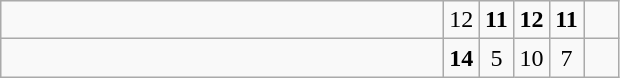<table class="wikitable">
<tr>
<td style="width:18em"></td>
<td align=center style="width:1em">12</td>
<td align=center style="width:1em"><strong>11</strong></td>
<td align=center style="width:1em"><strong>12</strong></td>
<td align=center style="width:1em"><strong>11</strong></td>
<td align=center style="width:1em"></td>
</tr>
<tr>
<td style="width:18em"></td>
<td align=center style="width:1em"><strong>14</strong></td>
<td align=center style="width:1em">5</td>
<td align=center style="width:1em">10</td>
<td align=center style="width:1em">7</td>
<td align=center style="width:1em"></td>
</tr>
</table>
